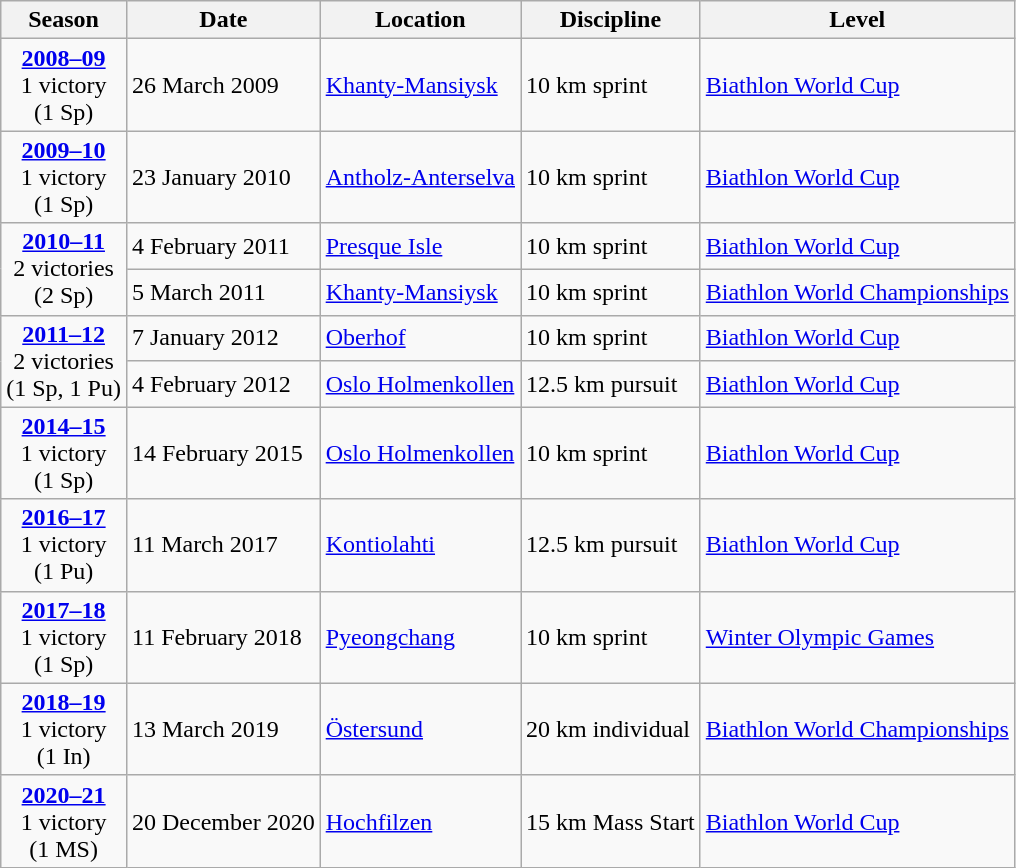<table class="wikitable">
<tr>
<th>Season</th>
<th>Date</th>
<th>Location</th>
<th>Discipline</th>
<th>Level</th>
</tr>
<tr>
<td rowspan="1" style="text-align:center;"><strong><a href='#'>2008–09</a></strong> <br> 1 victory <br> (1 Sp)</td>
<td>26 March 2009</td>
<td> <a href='#'>Khanty-Mansiysk</a></td>
<td>10 km sprint</td>
<td><a href='#'>Biathlon World Cup</a></td>
</tr>
<tr>
<td rowspan="1" style="text-align:center;"><strong><a href='#'>2009–10</a></strong> <br> 1 victory <br> (1 Sp)</td>
<td>23 January 2010</td>
<td> <a href='#'>Antholz-Anterselva</a></td>
<td>10 km sprint</td>
<td><a href='#'>Biathlon World Cup</a></td>
</tr>
<tr>
<td rowspan="2" style="text-align:center;"><strong><a href='#'>2010–11</a></strong> <br> 2 victories <br> (2 Sp)</td>
<td>4 February 2011</td>
<td> <a href='#'>Presque Isle</a></td>
<td>10 km sprint</td>
<td><a href='#'>Biathlon World Cup</a></td>
</tr>
<tr>
<td>5 March 2011</td>
<td> <a href='#'>Khanty-Mansiysk</a></td>
<td>10 km sprint</td>
<td><a href='#'>Biathlon World Championships</a></td>
</tr>
<tr>
<td rowspan="2" style="text-align:center;"><strong><a href='#'>2011–12</a></strong> <br> 2 victories <br> (1 Sp, 1 Pu)</td>
<td>7 January 2012</td>
<td> <a href='#'>Oberhof</a></td>
<td>10 km sprint</td>
<td><a href='#'>Biathlon World Cup</a></td>
</tr>
<tr>
<td>4 February 2012</td>
<td> <a href='#'>Oslo Holmenkollen</a></td>
<td>12.5 km pursuit</td>
<td><a href='#'>Biathlon World Cup</a></td>
</tr>
<tr>
<td rowspan="1" style="text-align:center;"><strong><a href='#'>2014–15</a></strong> <br> 1 victory <br> (1 Sp)</td>
<td>14 February 2015</td>
<td> <a href='#'>Oslo Holmenkollen</a></td>
<td>10 km sprint</td>
<td><a href='#'>Biathlon World Cup</a></td>
</tr>
<tr>
<td rowspan="1" style="text-align:center;"><strong><a href='#'>2016–17</a></strong> <br> 1 victory <br> (1 Pu)</td>
<td>11 March 2017</td>
<td> <a href='#'>Kontiolahti</a></td>
<td>12.5 km pursuit</td>
<td><a href='#'>Biathlon World Cup</a></td>
</tr>
<tr>
<td rowspan="1" style="text-align:center;"><strong><a href='#'>2017–18</a></strong> <br> 1 victory <br> (1 Sp)</td>
<td>11 February 2018</td>
<td> <a href='#'>Pyeongchang</a></td>
<td>10 km sprint</td>
<td><a href='#'>Winter Olympic Games</a></td>
</tr>
<tr>
<td rowspan="1" style="text-align:center;"><strong><a href='#'>2018–19</a></strong> <br> 1 victory <br> (1 In)</td>
<td>13 March 2019</td>
<td> <a href='#'>Östersund</a></td>
<td>20 km individual</td>
<td><a href='#'>Biathlon World Championships</a></td>
</tr>
<tr>
<td rowspan="1" style="text-align:center;"><strong><a href='#'>2020–21</a></strong> <br> 1 victory <br> (1 MS)</td>
<td>20 December 2020</td>
<td> <a href='#'>Hochfilzen</a></td>
<td>15 km Mass Start</td>
<td><a href='#'>Biathlon World Cup</a></td>
</tr>
</table>
